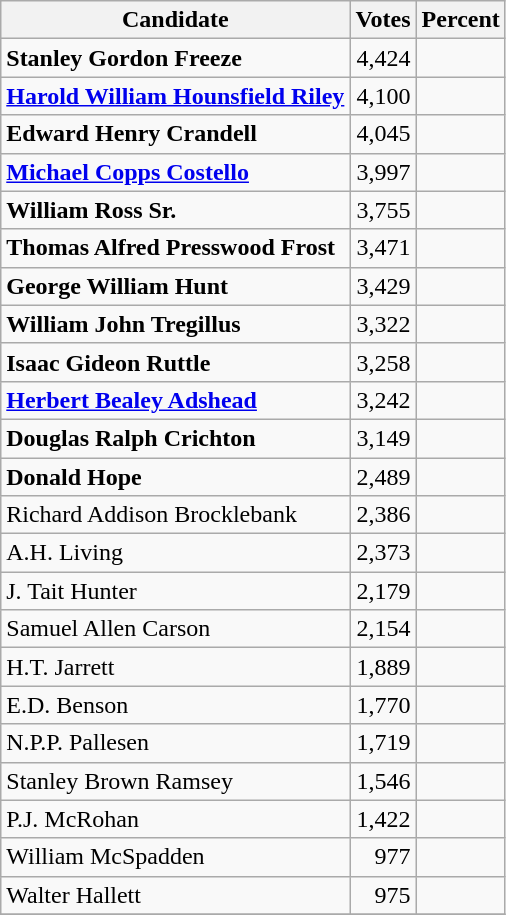<table class="wikitable">
<tr>
<th>Candidate</th>
<th>Votes</th>
<th>Percent</th>
</tr>
<tr>
<td style="font-weight:bold;">Stanley Gordon Freeze</td>
<td style="text-align:right;">4,424</td>
<td style="text-align:right;"></td>
</tr>
<tr>
<td style="font-weight:bold;"><a href='#'>Harold William Hounsfield Riley</a></td>
<td style="text-align:right;">4,100</td>
<td style="text-align:right;"></td>
</tr>
<tr>
<td style="font-weight:bold;">Edward Henry Crandell</td>
<td style="text-align:right;">4,045</td>
<td style="text-align:right;"></td>
</tr>
<tr>
<td style="font-weight:bold;"><a href='#'>Michael Copps Costello</a></td>
<td style="text-align:right;">3,997</td>
<td style="text-align:right;"></td>
</tr>
<tr>
<td style="font-weight:bold;">William Ross Sr.</td>
<td style="text-align:right;">3,755</td>
<td style="text-align:right;"></td>
</tr>
<tr>
<td style="font-weight:bold;">Thomas Alfred Presswood Frost</td>
<td style="text-align:right;">3,471</td>
<td style="text-align:right;"></td>
</tr>
<tr>
<td style="font-weight:bold;">George William Hunt</td>
<td style="text-align:right;">3,429</td>
<td style="text-align:right;"></td>
</tr>
<tr>
<td style="font-weight:bold;">William John Tregillus</td>
<td style="text-align:right;">3,322</td>
<td style="text-align:right;"></td>
</tr>
<tr>
<td style="font-weight:bold;">Isaac Gideon Ruttle</td>
<td style="text-align:right;">3,258</td>
<td style="text-align:right;"></td>
</tr>
<tr>
<td style="font-weight:bold;"><a href='#'>Herbert Bealey Adshead</a></td>
<td style="text-align:right;">3,242</td>
<td style="text-align:right;"></td>
</tr>
<tr>
<td style="font-weight:bold;">Douglas Ralph Crichton</td>
<td style="text-align:right;">3,149</td>
<td style="text-align:right;"></td>
</tr>
<tr>
<td style="font-weight:bold;">Donald Hope</td>
<td style="text-align:right;">2,489</td>
<td style="text-align:right;"></td>
</tr>
<tr>
<td>Richard Addison Brocklebank</td>
<td style="text-align:right;">2,386</td>
<td style="text-align:right;"></td>
</tr>
<tr>
<td>A.H. Living</td>
<td style="text-align:right;">2,373</td>
<td style="text-align:right;"></td>
</tr>
<tr>
<td>J. Tait Hunter</td>
<td style="text-align:right;">2,179</td>
<td style="text-align:right;"></td>
</tr>
<tr>
<td>Samuel Allen Carson</td>
<td style="text-align:right;">2,154</td>
<td style="text-align:right;"></td>
</tr>
<tr>
<td>H.T. Jarrett</td>
<td style="text-align:right;">1,889</td>
<td style="text-align:right;"></td>
</tr>
<tr>
<td>E.D. Benson</td>
<td style="text-align:right;">1,770</td>
<td style="text-align:right;"></td>
</tr>
<tr>
<td>N.P.P. Pallesen</td>
<td style="text-align:right;">1,719</td>
<td style="text-align:right;"></td>
</tr>
<tr>
<td>Stanley Brown Ramsey</td>
<td style="text-align:right;">1,546</td>
<td style="text-align:right;"></td>
</tr>
<tr>
<td>P.J. McRohan</td>
<td style="text-align:right;">1,422</td>
<td style="text-align:right;"></td>
</tr>
<tr>
<td>William McSpadden</td>
<td style="text-align:right;">977</td>
<td style="text-align:right;"></td>
</tr>
<tr>
<td>Walter Hallett</td>
<td style="text-align:right;">975</td>
<td style="text-align:right;"></td>
</tr>
<tr>
</tr>
</table>
